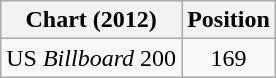<table class="wikitable">
<tr>
<th>Chart (2012)</th>
<th>Position</th>
</tr>
<tr>
<td>US <em>Billboard</em> 200</td>
<td style="text-align:center;">169</td>
</tr>
</table>
